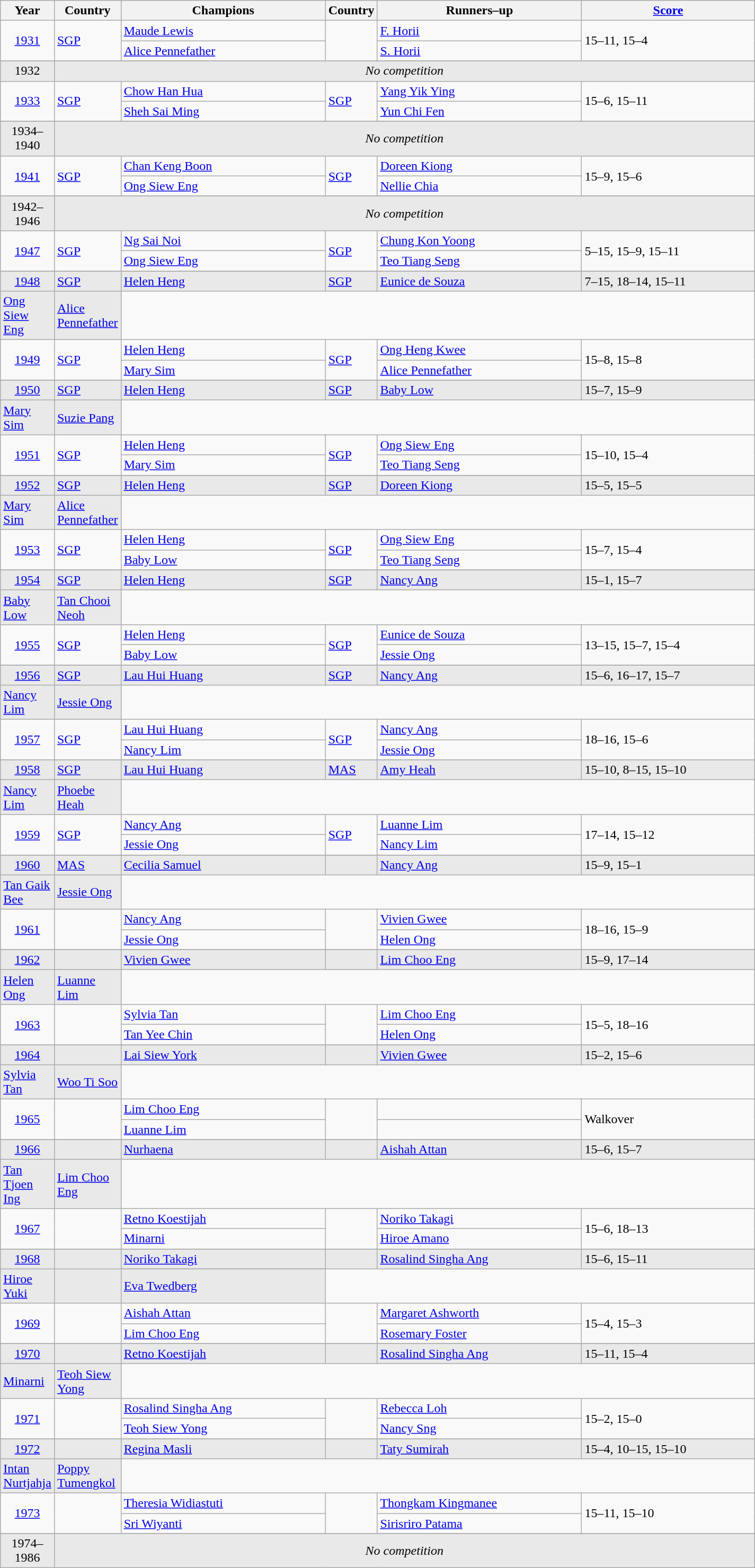<table class="sortable wikitable">
<tr>
<th width=50>Year</th>
<th width=50>Country</th>
<th width=250>Champions</th>
<th width=50>Country</th>
<th width=250>Runners–up</th>
<th class="unsortable" width=210><a href='#'>Score</a></th>
</tr>
<tr>
<td rowspan="2" align=center><a href='#'>1931</a></td>
<td rowspan="2"> <a href='#'>SGP</a></td>
<td><a href='#'>Maude Lewis</a></td>
<td rowspan="2"></td>
<td><a href='#'>F. Horii</a></td>
<td rowspan="2">15–11, 15–4</td>
</tr>
<tr>
<td><a href='#'>Alice Pennefather</a></td>
<td><a href='#'>S. Horii</a></td>
</tr>
<tr>
</tr>
<tr style="background-color:#e9e9e9">
<td align=center>1932</td>
<td colspan=5 align=center><em>No competition</em></td>
</tr>
<tr>
<td rowspan="2" align=center><a href='#'>1933</a></td>
<td rowspan="2"> <a href='#'>SGP</a></td>
<td><a href='#'>Chow Han Hua</a></td>
<td rowspan="2"> <a href='#'>SGP</a></td>
<td><a href='#'>Yang Yik Ying</a></td>
<td rowspan="2">15–6, 15–11</td>
</tr>
<tr>
<td><a href='#'>Sheh Sai Ming</a></td>
<td><a href='#'>Yun Chi Fen</a></td>
</tr>
<tr>
</tr>
<tr style="background-color:#e9e9e9">
<td align=center>1934–1940</td>
<td colspan=5 align=center><em>No competition</em></td>
</tr>
<tr>
<td rowspan="2" align=center><a href='#'>1941</a></td>
<td rowspan="2"> <a href='#'>SGP</a></td>
<td><a href='#'>Chan Keng Boon</a></td>
<td rowspan="2"> <a href='#'>SGP</a></td>
<td><a href='#'>Doreen Kiong</a></td>
<td rowspan="2">15–9, 15–6</td>
</tr>
<tr>
<td><a href='#'>Ong Siew Eng</a></td>
<td><a href='#'>Nellie Chia</a></td>
</tr>
<tr>
</tr>
<tr style="background-color:#e9e9e9">
<td align=center>1942–1946</td>
<td colspan=5 align=center><em>No competition</em></td>
</tr>
<tr>
<td rowspan="2" align=center><a href='#'>1947</a></td>
<td rowspan="2"> <a href='#'>SGP</a></td>
<td><a href='#'>Ng Sai Noi</a></td>
<td rowspan="2"> <a href='#'>SGP</a></td>
<td><a href='#'>Chung Kon Yoong</a></td>
<td rowspan="2">5–15, 15–9, 15–11</td>
</tr>
<tr>
<td><a href='#'>Ong Siew Eng</a></td>
<td><a href='#'>Teo Tiang Seng</a></td>
</tr>
<tr>
</tr>
<tr style="background-color:#e9e9e9">
<td rowspan="2" align=center><a href='#'>1948</a></td>
<td rowspan="2"> <a href='#'>SGP</a></td>
<td><a href='#'>Helen Heng</a></td>
<td rowspan="2"> <a href='#'>SGP</a></td>
<td><a href='#'>Eunice de Souza</a></td>
<td rowspan="2">7–15, 18–14, 15–11</td>
</tr>
<tr>
</tr>
<tr style="background-color:#e9e9e9">
<td><a href='#'>Ong Siew Eng</a></td>
<td><a href='#'>Alice Pennefather</a></td>
</tr>
<tr>
<td rowspan="2" align=center><a href='#'>1949</a></td>
<td rowspan="2"> <a href='#'>SGP</a></td>
<td><a href='#'>Helen Heng</a></td>
<td rowspan="2"> <a href='#'>SGP</a></td>
<td><a href='#'>Ong Heng Kwee</a></td>
<td rowspan="2">15–8, 15–8</td>
</tr>
<tr>
<td><a href='#'>Mary Sim</a></td>
<td><a href='#'>Alice Pennefather</a></td>
</tr>
<tr>
</tr>
<tr style="background-color:#e9e9e9">
<td rowspan="2" align=center><a href='#'>1950</a></td>
<td rowspan="2"> <a href='#'>SGP</a></td>
<td><a href='#'>Helen Heng</a></td>
<td rowspan="2"> <a href='#'>SGP</a></td>
<td><a href='#'>Baby Low</a></td>
<td rowspan="2">15–7, 15–9</td>
</tr>
<tr>
</tr>
<tr style="background-color:#e9e9e9">
<td><a href='#'>Mary Sim</a></td>
<td><a href='#'>Suzie Pang</a></td>
</tr>
<tr>
<td rowspan="2" align=center><a href='#'>1951</a></td>
<td rowspan="2"> <a href='#'>SGP</a></td>
<td><a href='#'>Helen Heng</a></td>
<td rowspan="2"> <a href='#'>SGP</a></td>
<td><a href='#'>Ong Siew Eng</a></td>
<td rowspan="2">15–10, 15–4</td>
</tr>
<tr>
<td><a href='#'>Mary Sim</a></td>
<td><a href='#'>Teo Tiang Seng</a></td>
</tr>
<tr>
</tr>
<tr style="background-color:#e9e9e9">
<td rowspan="2" align=center><a href='#'>1952</a></td>
<td rowspan="2"> <a href='#'>SGP</a></td>
<td><a href='#'>Helen Heng</a></td>
<td rowspan="2"> <a href='#'>SGP</a></td>
<td><a href='#'>Doreen Kiong</a></td>
<td rowspan="2">15–5, 15–5</td>
</tr>
<tr>
</tr>
<tr style="background-color:#e9e9e9">
<td><a href='#'>Mary Sim</a></td>
<td><a href='#'>Alice Pennefather</a></td>
</tr>
<tr>
<td rowspan="2" align=center><a href='#'>1953</a></td>
<td rowspan="2"> <a href='#'>SGP</a></td>
<td><a href='#'>Helen Heng</a></td>
<td rowspan="2"> <a href='#'>SGP</a></td>
<td><a href='#'>Ong Siew Eng</a></td>
<td rowspan="2">15–7, 15–4</td>
</tr>
<tr>
<td><a href='#'>Baby Low</a></td>
<td><a href='#'>Teo Tiang Seng</a></td>
</tr>
<tr>
</tr>
<tr style="background-color:#e9e9e9">
<td rowspan="2" align=center><a href='#'>1954</a></td>
<td rowspan="2"> <a href='#'>SGP</a></td>
<td><a href='#'>Helen Heng</a></td>
<td rowspan="2"> <a href='#'>SGP</a></td>
<td><a href='#'>Nancy Ang</a></td>
<td rowspan="2">15–1, 15–7</td>
</tr>
<tr>
</tr>
<tr style="background-color:#e9e9e9">
<td><a href='#'>Baby Low</a></td>
<td><a href='#'>Tan Chooi Neoh</a></td>
</tr>
<tr>
<td rowspan="2" align=center><a href='#'>1955</a></td>
<td rowspan="2"> <a href='#'>SGP</a></td>
<td><a href='#'>Helen Heng</a></td>
<td rowspan="2"> <a href='#'>SGP</a></td>
<td><a href='#'>Eunice de Souza</a></td>
<td rowspan="2">13–15, 15–7, 15–4</td>
</tr>
<tr>
<td><a href='#'>Baby Low</a></td>
<td><a href='#'>Jessie Ong</a></td>
</tr>
<tr>
</tr>
<tr style="background-color:#e9e9e9">
<td rowspan="2" align=center><a href='#'>1956</a></td>
<td rowspan="2"> <a href='#'>SGP</a></td>
<td><a href='#'>Lau Hui Huang</a></td>
<td rowspan="2"> <a href='#'>SGP</a></td>
<td><a href='#'>Nancy Ang</a></td>
<td rowspan="2">15–6, 16–17, 15–7</td>
</tr>
<tr>
</tr>
<tr style="background-color:#e9e9e9">
<td><a href='#'>Nancy Lim</a></td>
<td><a href='#'>Jessie Ong</a></td>
</tr>
<tr>
<td rowspan="2" align=center><a href='#'>1957</a></td>
<td rowspan="2"> <a href='#'>SGP</a></td>
<td><a href='#'>Lau Hui Huang</a></td>
<td rowspan="2"> <a href='#'>SGP</a></td>
<td><a href='#'>Nancy Ang</a></td>
<td rowspan="2">18–16, 15–6</td>
</tr>
<tr>
<td><a href='#'>Nancy Lim</a></td>
<td><a href='#'>Jessie Ong</a></td>
</tr>
<tr>
</tr>
<tr style="background-color:#e9e9e9">
<td rowspan="2" align=center><a href='#'>1958</a></td>
<td rowspan="2"> <a href='#'>SGP</a></td>
<td><a href='#'>Lau Hui Huang</a></td>
<td rowspan="2"> <a href='#'>MAS</a></td>
<td><a href='#'>Amy Heah</a></td>
<td rowspan="2">15–10, 8–15, 15–10</td>
</tr>
<tr>
</tr>
<tr style="background-color:#e9e9e9">
<td><a href='#'>Nancy Lim</a></td>
<td><a href='#'>Phoebe Heah</a></td>
</tr>
<tr>
<td rowspan="2" align=center><a href='#'>1959</a></td>
<td rowspan="2"> <a href='#'>SGP</a></td>
<td><a href='#'>Nancy Ang</a></td>
<td rowspan="2"> <a href='#'>SGP</a></td>
<td><a href='#'>Luanne Lim</a></td>
<td rowspan="2">17–14, 15–12</td>
</tr>
<tr>
<td><a href='#'>Jessie Ong</a></td>
<td><a href='#'>Nancy Lim</a></td>
</tr>
<tr>
</tr>
<tr style="background-color:#e9e9e9">
<td rowspan="2" align=center><a href='#'>1960</a></td>
<td rowspan="2"> <a href='#'>MAS</a></td>
<td><a href='#'>Cecilia Samuel</a></td>
<td rowspan="2"></td>
<td><a href='#'>Nancy Ang</a></td>
<td rowspan="2">15–9, 15–1</td>
</tr>
<tr>
</tr>
<tr style="background-color:#e9e9e9">
<td><a href='#'>Tan Gaik Bee</a></td>
<td><a href='#'>Jessie Ong</a></td>
</tr>
<tr>
<td rowspan="2" align=center><a href='#'>1961</a></td>
<td rowspan="2"></td>
<td><a href='#'>Nancy Ang</a></td>
<td rowspan="2"></td>
<td><a href='#'>Vivien Gwee</a></td>
<td rowspan="2">18–16, 15–9</td>
</tr>
<tr>
<td><a href='#'>Jessie Ong</a></td>
<td><a href='#'>Helen Ong</a></td>
</tr>
<tr>
</tr>
<tr style="background-color:#e9e9e9">
<td rowspan="2" align=center><a href='#'>1962</a></td>
<td rowspan="2"></td>
<td><a href='#'>Vivien Gwee</a></td>
<td rowspan="2"></td>
<td><a href='#'>Lim Choo Eng</a></td>
<td rowspan="2">15–9, 17–14</td>
</tr>
<tr>
</tr>
<tr style="background-color:#e9e9e9">
<td><a href='#'>Helen Ong</a></td>
<td><a href='#'>Luanne Lim</a></td>
</tr>
<tr>
<td rowspan="2" align=center><a href='#'>1963</a></td>
<td rowspan="2"></td>
<td><a href='#'>Sylvia Tan</a></td>
<td rowspan="2"></td>
<td><a href='#'>Lim Choo Eng</a></td>
<td rowspan="2">15–5, 18–16</td>
</tr>
<tr>
<td><a href='#'>Tan Yee Chin</a></td>
<td><a href='#'>Helen Ong</a></td>
</tr>
<tr>
</tr>
<tr style="background-color:#e9e9e9">
<td rowspan="2" align=center><a href='#'>1964</a></td>
<td rowspan="2"></td>
<td><a href='#'>Lai Siew York</a></td>
<td rowspan="2"></td>
<td><a href='#'>Vivien Gwee</a></td>
<td rowspan="2">15–2, 15–6</td>
</tr>
<tr>
</tr>
<tr style="background-color:#e9e9e9">
<td><a href='#'>Sylvia Tan</a></td>
<td><a href='#'>Woo Ti Soo</a></td>
</tr>
<tr>
<td rowspan="2" align=center><a href='#'>1965</a></td>
<td rowspan="2"></td>
<td><a href='#'>Lim Choo Eng</a></td>
<td rowspan="2"></td>
<td></td>
<td rowspan="2">Walkover</td>
</tr>
<tr>
<td><a href='#'>Luanne Lim</a></td>
<td></td>
</tr>
<tr>
</tr>
<tr style="background-color:#e9e9e9">
<td rowspan="2" align=center><a href='#'>1966</a></td>
<td rowspan="2"></td>
<td><a href='#'>Nurhaena</a></td>
<td rowspan="2"></td>
<td><a href='#'>Aishah Attan</a></td>
<td rowspan="2">15–6, 15–7</td>
</tr>
<tr>
</tr>
<tr style="background-color:#e9e9e9">
<td><a href='#'>Tan Tjoen Ing</a></td>
<td><a href='#'>Lim Choo Eng</a></td>
</tr>
<tr>
<td rowspan="2" align=center><a href='#'>1967</a></td>
<td rowspan="2"></td>
<td><a href='#'>Retno Koestijah</a></td>
<td rowspan="2"></td>
<td><a href='#'>Noriko Takagi</a></td>
<td rowspan="2">15–6, 18–13</td>
</tr>
<tr>
<td><a href='#'>Minarni</a></td>
<td><a href='#'>Hiroe Amano</a></td>
</tr>
<tr>
</tr>
<tr style="background-color:#e9e9e9">
<td rowspan="2" align=center><a href='#'>1968</a></td>
<td rowspan="2"></td>
<td><a href='#'>Noriko Takagi</a></td>
<td></td>
<td><a href='#'>Rosalind Singha Ang</a></td>
<td rowspan="2">15–6, 15–11</td>
</tr>
<tr>
</tr>
<tr style="background-color:#e9e9e9">
<td><a href='#'>Hiroe Yuki</a></td>
<td></td>
<td><a href='#'>Eva Twedberg</a></td>
</tr>
<tr>
<td rowspan="2" align=center><a href='#'>1969</a></td>
<td rowspan="2"></td>
<td><a href='#'>Aishah Attan</a></td>
<td rowspan="2"></td>
<td><a href='#'>Margaret Ashworth</a></td>
<td rowspan="2">15–4, 15–3</td>
</tr>
<tr>
<td><a href='#'>Lim Choo Eng</a></td>
<td><a href='#'>Rosemary Foster</a></td>
</tr>
<tr>
</tr>
<tr style="background-color:#e9e9e9">
<td rowspan="2" align=center><a href='#'>1970</a></td>
<td rowspan="2"></td>
<td><a href='#'>Retno Koestijah</a></td>
<td rowspan="2"></td>
<td><a href='#'>Rosalind Singha Ang</a></td>
<td rowspan="2">15–11, 15–4</td>
</tr>
<tr>
</tr>
<tr style="background-color:#e9e9e9">
<td><a href='#'>Minarni</a></td>
<td><a href='#'>Teoh Siew Yong</a></td>
</tr>
<tr>
<td rowspan="2" align=center><a href='#'>1971</a></td>
<td rowspan="2"></td>
<td><a href='#'>Rosalind Singha Ang</a></td>
<td rowspan="2"></td>
<td><a href='#'>Rebecca Loh</a></td>
<td rowspan="2">15–2, 15–0</td>
</tr>
<tr>
<td><a href='#'>Teoh Siew Yong</a></td>
<td><a href='#'>Nancy Sng</a></td>
</tr>
<tr>
</tr>
<tr style="background-color:#e9e9e9">
<td rowspan="2" align=center><a href='#'>1972</a></td>
<td rowspan="2"></td>
<td><a href='#'>Regina Masli</a></td>
<td rowspan="2"></td>
<td><a href='#'>Taty Sumirah</a></td>
<td rowspan="2">15–4, 10–15, 15–10</td>
</tr>
<tr>
</tr>
<tr style="background-color:#e9e9e9">
<td><a href='#'>Intan Nurtjahja</a></td>
<td><a href='#'>Poppy Tumengkol</a></td>
</tr>
<tr>
<td rowspan="2" align=center><a href='#'>1973</a></td>
<td rowspan="2"></td>
<td><a href='#'>Theresia Widiastuti</a></td>
<td rowspan="2"></td>
<td><a href='#'>Thongkam Kingmanee</a></td>
<td rowspan="2">15–11, 15–10</td>
</tr>
<tr>
<td><a href='#'>Sri Wiyanti</a></td>
<td><a href='#'>Sirisriro Patama</a></td>
</tr>
<tr>
</tr>
<tr style="background-color:#e9e9e9">
<td align=center>1974–1986</td>
<td colspan=5 align=center><em>No competition</em></td>
</tr>
</table>
